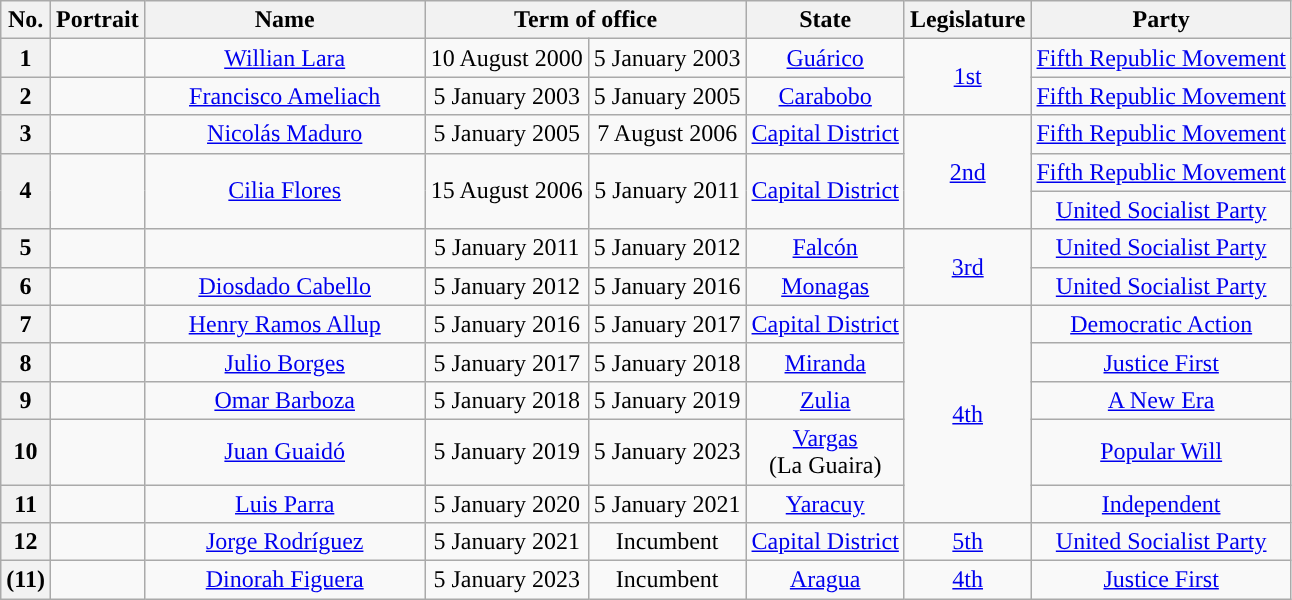<table class="wikitable" style="text-align:center">
<tr>
<th>No.</th>
<th>Portrait</th>
<th width=180>Name<br></th>
<th colspan=2>Term of office</th>
<th>State</th>
<th>Legislature</th>
<th>Party</th>
</tr>
<tr>
<th style="background:">1</th>
<td></td>
<td><a href='#'>Willian Lara</a><br></td>
<td>10 August 2000</td>
<td>5 January 2003</td>
<td><a href='#'>Guárico</a></td>
<td rowspan="2"><a href='#'>1st</a></td>
<td><a href='#'>Fifth Republic Movement</a></td>
</tr>
<tr>
<th style="background:">2</th>
<td></td>
<td><a href='#'>Francisco Ameliach</a><br></td>
<td>5 January 2003</td>
<td>5 January 2005</td>
<td><a href='#'>Carabobo</a></td>
<td><a href='#'>Fifth Republic Movement</a></td>
</tr>
<tr>
<th style="background:">3</th>
<td></td>
<td><a href='#'>Nicolás Maduro</a><br></td>
<td>5 January 2005</td>
<td>7 August 2006</td>
<td><a href='#'>Capital District</a></td>
<td rowspan="3"><a href='#'>2nd</a></td>
<td><a href='#'>Fifth Republic Movement</a></td>
</tr>
<tr>
<th rowspan="2" style="background:">4</th>
<td rowspan="2"></td>
<td rowspan="2"><a href='#'>Cilia Flores</a><br></td>
<td rowspan="2">15 August 2006</td>
<td rowspan="2">5 January 2011</td>
<td rowspan="2"><a href='#'>Capital District</a></td>
<td><a href='#'>Fifth Republic Movement</a></td>
</tr>
<tr>
<td><a href='#'>United Socialist Party</a></td>
</tr>
<tr>
<th style="background:">5</th>
<td></td>
<td> <br></td>
<td>5 January 2011</td>
<td>5 January 2012</td>
<td><a href='#'>Falcón</a></td>
<td rowspan="2"><a href='#'>3rd</a></td>
<td><a href='#'>United Socialist Party</a><br></td>
</tr>
<tr>
<th style="background:">6</th>
<td></td>
<td><a href='#'>Diosdado Cabello</a><br></td>
<td>5 January 2012</td>
<td>5 January 2016</td>
<td><a href='#'>Monagas</a></td>
<td><a href='#'>United Socialist Party</a><br></td>
</tr>
<tr>
<th style="background:">7</th>
<td></td>
<td><a href='#'>Henry Ramos Allup</a><br></td>
<td>5 January 2016</td>
<td>5 January 2017</td>
<td><a href='#'>Capital District</a></td>
<td rowspan="5"><a href='#'>4th</a></td>
<td><a href='#'>Democratic Action</a><br></td>
</tr>
<tr>
<th style="background:">8</th>
<td></td>
<td><a href='#'>Julio Borges</a><br></td>
<td>5 January 2017</td>
<td>5 January 2018</td>
<td><a href='#'>Miranda</a></td>
<td><a href='#'>Justice First</a><br></td>
</tr>
<tr>
<th style="background:">9</th>
<td></td>
<td><a href='#'>Omar Barboza</a><br></td>
<td>5 January 2018</td>
<td>5 January 2019</td>
<td><a href='#'>Zulia</a></td>
<td><a href='#'>A New Era</a><br></td>
</tr>
<tr>
<th style="background:">10</th>
<td></td>
<td><a href='#'>Juan Guaidó</a><br></td>
<td>5 January 2019</td>
<td>5 January 2023</td>
<td><a href='#'>Vargas</a> <br> (La Guaira)</td>
<td><a href='#'>Popular Will</a><br></td>
</tr>
<tr>
<th style="background:">11</th>
<td></td>
<td><a href='#'>Luis Parra</a><br></td>
<td>5 January 2020</td>
<td>5 January 2021</td>
<td><a href='#'>Yaracuy</a></td>
<td><a href='#'>Independent</a><br></td>
</tr>
<tr>
<th style="background:">12</th>
<td></td>
<td><a href='#'>Jorge Rodríguez</a><br></td>
<td>5 January 2021</td>
<td>Incumbent</td>
<td><a href='#'>Capital District</a></td>
<td><a href='#'>5th</a></td>
<td><a href='#'>United Socialist Party</a> <br></td>
</tr>
<tr>
<th style="background:">(11)</th>
<td></td>
<td><a href='#'>Dinorah Figuera</a><br></td>
<td>5 January 2023</td>
<td>Incumbent</td>
<td><a href='#'>Aragua</a></td>
<td><a href='#'>4th</a></td>
<td><a href='#'>Justice First</a><br></td>
</tr>
</table>
